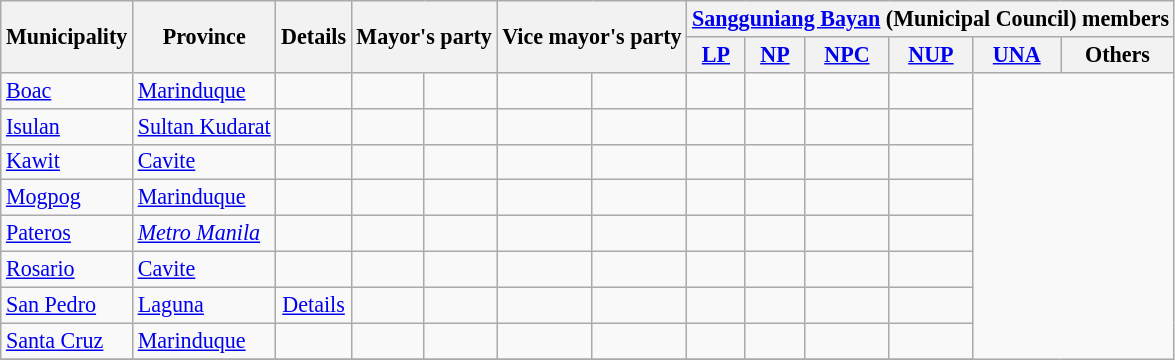<table class=wikitable style="text-align:center; font-size:92%;">
<tr>
<th rowspan=2>Municipality</th>
<th rowspan=2>Province</th>
<th rowspan=2>Details</th>
<th rowspan=2 colspan=2>Mayor's party</th>
<th rowspan=2 colspan=2>Vice mayor's party</th>
<th colspan=6><a href='#'>Sangguniang Bayan</a> (Municipal Council) members</th>
</tr>
<tr>
<th><a href='#'>LP</a></th>
<th><a href='#'>NP</a></th>
<th><a href='#'>NPC</a></th>
<th><a href='#'>NUP</a></th>
<th><a href='#'>UNA</a></th>
<th>Others</th>
</tr>
<tr>
<td align=left><a href='#'>Boac</a></td>
<td align=left><a href='#'>Marinduque</a></td>
<td></td>
<td></td>
<td></td>
<td></td>
<td></td>
<td></td>
<td></td>
<td></td>
<td></td>
</tr>
<tr>
<td align=left><a href='#'>Isulan</a></td>
<td align=left><a href='#'>Sultan Kudarat</a></td>
<td></td>
<td></td>
<td></td>
<td></td>
<td></td>
<td></td>
<td></td>
<td></td>
<td></td>
</tr>
<tr>
<td align=left><a href='#'>Kawit</a></td>
<td align=left><a href='#'>Cavite</a></td>
<td></td>
<td></td>
<td></td>
<td></td>
<td></td>
<td></td>
<td></td>
<td></td>
<td></td>
</tr>
<tr>
<td align=left><a href='#'>Mogpog</a></td>
<td align=left><a href='#'>Marinduque</a></td>
<td></td>
<td></td>
<td></td>
<td></td>
<td></td>
<td></td>
<td></td>
<td></td>
<td></td>
</tr>
<tr>
<td align=left><a href='#'>Pateros</a></td>
<td align=left><em><a href='#'>Metro Manila</a></em></td>
<td></td>
<td></td>
<td></td>
<td></td>
<td></td>
<td></td>
<td></td>
<td></td>
<td></td>
</tr>
<tr>
<td align=left><a href='#'>Rosario</a></td>
<td align=left><a href='#'>Cavite</a></td>
<td></td>
<td></td>
<td></td>
<td></td>
<td></td>
<td></td>
<td></td>
<td></td>
<td></td>
</tr>
<tr>
<td align=left><a href='#'>San Pedro</a></td>
<td align=left><a href='#'>Laguna</a></td>
<td><a href='#'>Details</a></td>
<td></td>
<td></td>
<td></td>
<td></td>
<td></td>
<td></td>
<td></td>
<td></td>
</tr>
<tr>
<td align=left><a href='#'>Santa Cruz</a></td>
<td align=left><a href='#'>Marinduque</a></td>
<td></td>
<td></td>
<td></td>
<td></td>
<td></td>
<td></td>
<td></td>
<td></td>
<td></td>
</tr>
<tr>
</tr>
</table>
